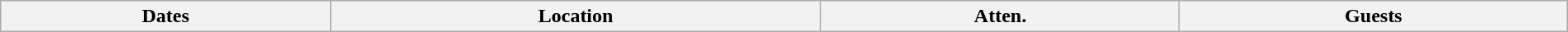<table class="wikitable" width="100%">
<tr>
<th>Dates</th>
<th>Location</th>
<th>Atten.</th>
<th>Guests<br>

</th>
</tr>
</table>
